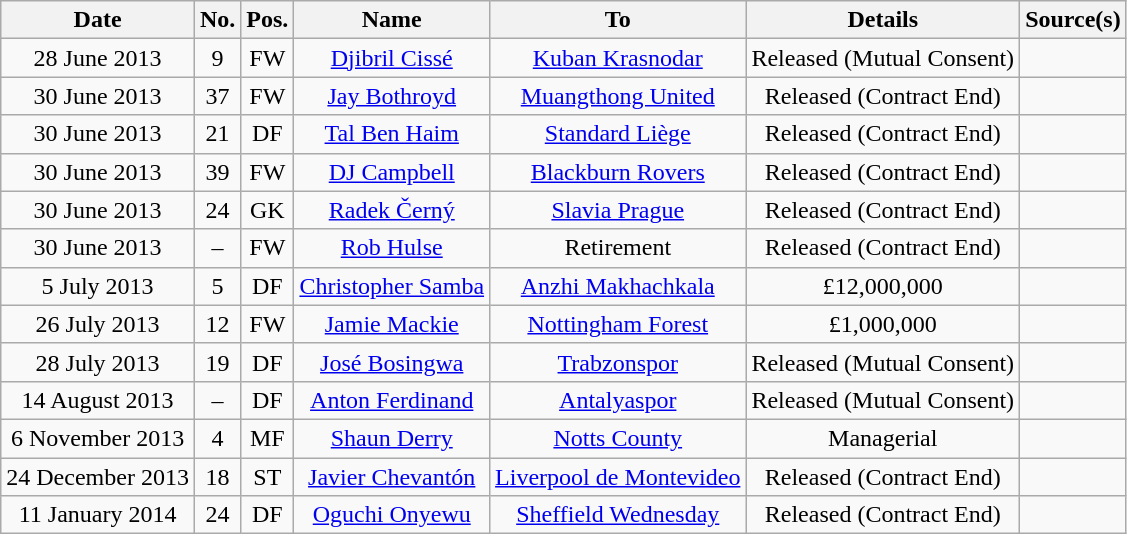<table class="wikitable" style="text-align:center">
<tr>
<th>Date</th>
<th>No.</th>
<th>Pos.</th>
<th>Name</th>
<th>To</th>
<th>Details</th>
<th>Source(s)</th>
</tr>
<tr>
<td>28 June 2013</td>
<td>9</td>
<td>FW</td>
<td> <a href='#'>Djibril Cissé</a></td>
<td> <a href='#'>Kuban Krasnodar</a></td>
<td>Released (Mutual Consent)</td>
<td></td>
</tr>
<tr>
<td>30 June 2013</td>
<td>37</td>
<td>FW</td>
<td> <a href='#'>Jay Bothroyd</a></td>
<td> <a href='#'>Muangthong United</a></td>
<td>Released (Contract End)</td>
<td></td>
</tr>
<tr>
<td>30 June 2013</td>
<td>21</td>
<td>DF</td>
<td> <a href='#'>Tal Ben Haim</a></td>
<td> <a href='#'>Standard Liège</a></td>
<td>Released (Contract End)</td>
<td></td>
</tr>
<tr>
<td>30 June 2013</td>
<td>39</td>
<td>FW</td>
<td> <a href='#'>DJ Campbell</a></td>
<td> <a href='#'>Blackburn Rovers</a></td>
<td>Released (Contract End)</td>
<td></td>
</tr>
<tr>
<td>30 June 2013</td>
<td>24</td>
<td>GK</td>
<td> <a href='#'>Radek Černý</a></td>
<td> <a href='#'>Slavia Prague</a></td>
<td>Released (Contract End)</td>
<td></td>
</tr>
<tr>
<td>30 June 2013</td>
<td>–</td>
<td>FW</td>
<td> <a href='#'>Rob Hulse</a></td>
<td>Retirement</td>
<td>Released (Contract End)</td>
<td></td>
</tr>
<tr>
<td>5 July 2013</td>
<td>5</td>
<td>DF</td>
<td> <a href='#'>Christopher Samba</a></td>
<td> <a href='#'>Anzhi Makhachkala</a></td>
<td>£12,000,000</td>
<td></td>
</tr>
<tr>
<td>26 July 2013</td>
<td>12</td>
<td>FW</td>
<td> <a href='#'>Jamie Mackie</a></td>
<td> <a href='#'>Nottingham Forest</a></td>
<td>£1,000,000</td>
<td></td>
</tr>
<tr>
<td>28 July 2013</td>
<td>19</td>
<td>DF</td>
<td> <a href='#'>José Bosingwa</a></td>
<td> <a href='#'>Trabzonspor</a></td>
<td>Released (Mutual Consent)</td>
<td></td>
</tr>
<tr>
<td>14 August 2013</td>
<td>–</td>
<td>DF</td>
<td> <a href='#'>Anton Ferdinand</a></td>
<td> <a href='#'>Antalyaspor</a></td>
<td>Released (Mutual Consent)</td>
<td></td>
</tr>
<tr>
<td>6 November 2013</td>
<td>4</td>
<td>MF</td>
<td> <a href='#'>Shaun Derry</a></td>
<td> <a href='#'>Notts County</a></td>
<td>Managerial</td>
<td></td>
</tr>
<tr>
<td>24 December 2013</td>
<td>18</td>
<td>ST</td>
<td> <a href='#'>Javier Chevantón</a></td>
<td> <a href='#'>Liverpool de Montevideo</a></td>
<td>Released (Contract End)</td>
<td></td>
</tr>
<tr>
<td>11 January 2014</td>
<td>24</td>
<td>DF</td>
<td> <a href='#'>Oguchi Onyewu</a></td>
<td> <a href='#'>Sheffield Wednesday</a></td>
<td>Released (Contract End)</td>
<td></td>
</tr>
</table>
